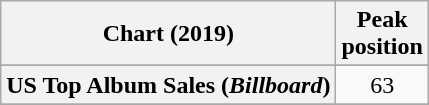<table class="wikitable sortable plainrowheaders" style="text-align:center">
<tr>
<th scope="col">Chart (2019)</th>
<th scope="col">Peak<br>position</th>
</tr>
<tr>
</tr>
<tr>
</tr>
<tr>
</tr>
<tr>
</tr>
<tr>
</tr>
<tr>
</tr>
<tr>
</tr>
<tr>
<th scope="row">US Top Album Sales (<em>Billboard</em>)</th>
<td>63</td>
</tr>
<tr>
</tr>
</table>
